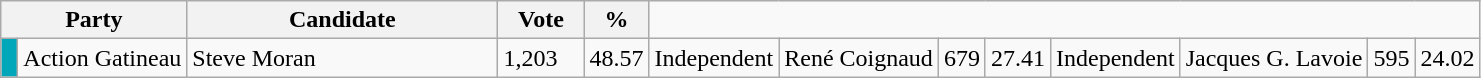<table class="wikitable">
<tr>
<th bgcolor="#DDDDFF" width="100px" colspan="2">Party</th>
<th bgcolor="#DDDDFF" width="200px">Candidate</th>
<th bgcolor="#DDDDFF" width="50px">Vote</th>
<th bgcolor="#DDDDFF" width="30px">%</th>
</tr>
<tr>
<td bgcolor=#00a7ba> </td>
<td>Action Gatineau</td>
<td>Steve Moran</td>
<td>1,203</td>
<td>48.57<br></td>
<td>Independent</td>
<td>René Coignaud</td>
<td>679</td>
<td>27.41<br></td>
<td>Independent</td>
<td>Jacques G. Lavoie</td>
<td>595</td>
<td>24.02</td>
</tr>
</table>
